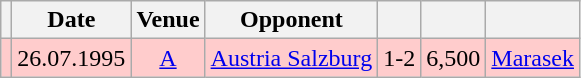<table class="wikitable" Style="text-align: center">
<tr>
<th></th>
<th>Date</th>
<th>Venue</th>
<th>Opponent</th>
<th></th>
<th></th>
<th></th>
</tr>
<tr style="background:#fcc">
<td></td>
<td>26.07.1995</td>
<td><a href='#'>A</a></td>
<td align="left"><a href='#'>Austria Salzburg</a></td>
<td>1-2</td>
<td align="right">6,500</td>
<td align="left"><a href='#'>Marasek</a> </td>
</tr>
</table>
